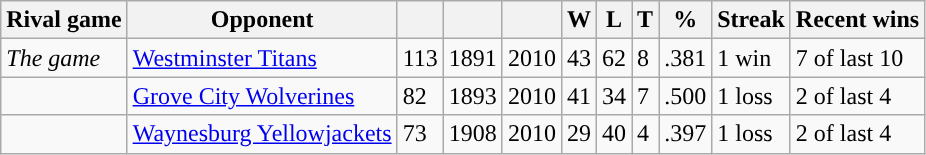<table class= "wikitable sortable">
<tr>
<th width=px>Rival game</th>
<th width=px>Opponent</th>
<th width=px></th>
<th width=px></th>
<th width=px></th>
<th width=px>W</th>
<th width=px>L</th>
<th width=px>T</th>
<th width=px>%</th>
<th width=px>Streak</th>
<th width=px>Recent wins</th>
</tr>
<tr>
<td><em>The game</em></td>
<td><a href='#'>Westminster Titans</a></td>
<td>113</td>
<td>1891</td>
<td>2010</td>
<td>43</td>
<td>62</td>
<td>8</td>
<td>.381</td>
<td>1 win</td>
<td>7 of last 10</td>
</tr>
<tr>
<td></td>
<td><a href='#'>Grove City Wolverines</a></td>
<td>82</td>
<td>1893</td>
<td>2010</td>
<td>41</td>
<td>34</td>
<td>7</td>
<td>.500</td>
<td>1 loss</td>
<td>2 of last 4</td>
</tr>
<tr>
<td></td>
<td><a href='#'>Waynesburg Yellowjackets</a></td>
<td>73</td>
<td>1908</td>
<td>2010</td>
<td>29</td>
<td>40</td>
<td>4</td>
<td>.397</td>
<td>1 loss</td>
<td>2 of last 4</td>
</tr>
</table>
